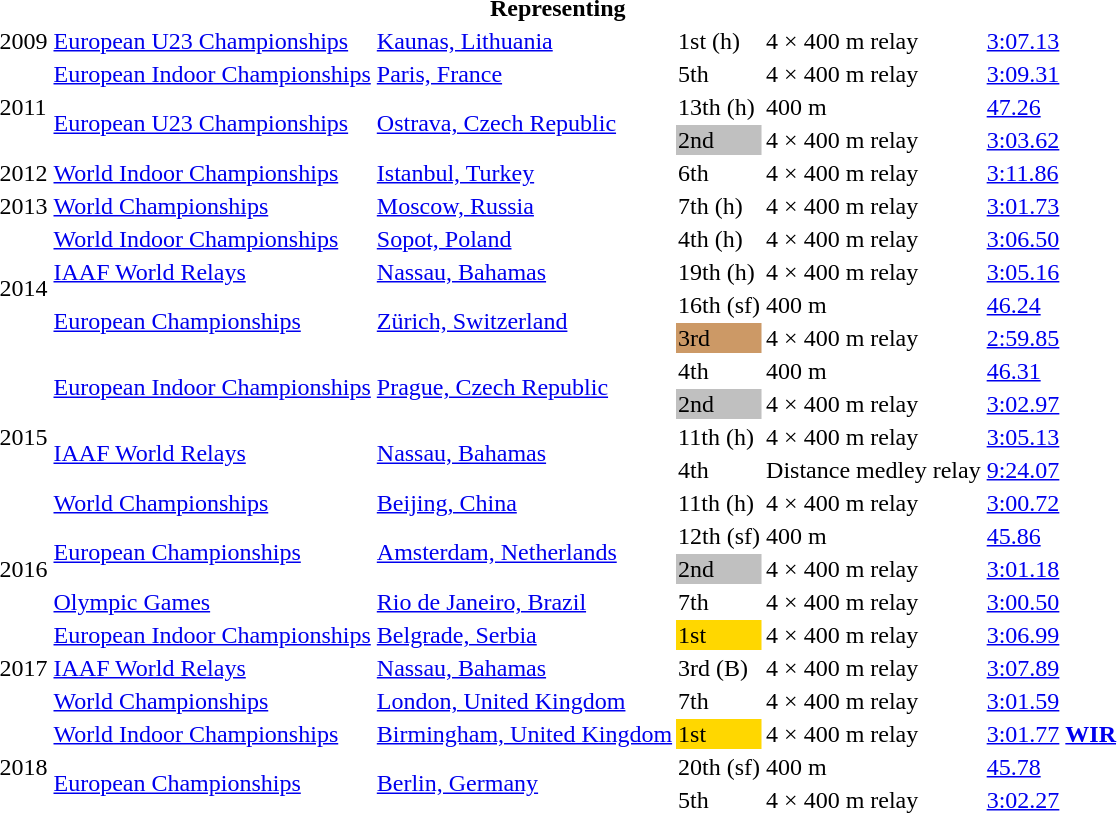<table>
<tr>
<th colspan="6">Representing </th>
</tr>
<tr>
<td>2009</td>
<td><a href='#'>European U23 Championships</a></td>
<td><a href='#'>Kaunas, Lithuania</a></td>
<td>1st (h)</td>
<td>4 × 400 m relay</td>
<td><a href='#'>3:07.13</a></td>
</tr>
<tr>
<td rowspan=3>2011</td>
<td><a href='#'>European Indoor Championships</a></td>
<td><a href='#'>Paris, France</a></td>
<td>5th</td>
<td>4 × 400 m relay</td>
<td><a href='#'>3:09.31</a></td>
</tr>
<tr>
<td rowspan=2><a href='#'>European U23 Championships</a></td>
<td rowspan=2><a href='#'>Ostrava, Czech Republic</a></td>
<td>13th (h)</td>
<td>400 m</td>
<td><a href='#'>47.26</a></td>
</tr>
<tr>
<td bgcolor=silver>2nd</td>
<td>4 × 400 m relay</td>
<td><a href='#'>3:03.62</a></td>
</tr>
<tr>
<td>2012</td>
<td><a href='#'>World Indoor Championships</a></td>
<td><a href='#'>Istanbul, Turkey</a></td>
<td>6th</td>
<td>4 × 400 m relay</td>
<td><a href='#'>3:11.86</a></td>
</tr>
<tr>
<td>2013</td>
<td><a href='#'>World Championships</a></td>
<td><a href='#'>Moscow, Russia</a></td>
<td>7th (h)</td>
<td>4 × 400 m relay</td>
<td><a href='#'>3:01.73</a></td>
</tr>
<tr>
<td rowspan=4>2014</td>
<td><a href='#'>World Indoor Championships</a></td>
<td><a href='#'>Sopot, Poland</a></td>
<td>4th (h)</td>
<td>4 × 400 m relay</td>
<td><a href='#'>3:06.50</a></td>
</tr>
<tr>
<td><a href='#'>IAAF World Relays</a></td>
<td><a href='#'>Nassau, Bahamas</a></td>
<td>19th (h)</td>
<td>4 × 400 m relay</td>
<td><a href='#'>3:05.16</a></td>
</tr>
<tr>
<td rowspan=2><a href='#'>European Championships</a></td>
<td rowspan=2><a href='#'>Zürich, Switzerland</a></td>
<td>16th (sf)</td>
<td>400 m</td>
<td><a href='#'>46.24</a></td>
</tr>
<tr>
<td bgcolor=cc9966>3rd</td>
<td>4 × 400 m relay</td>
<td><a href='#'>2:59.85</a></td>
</tr>
<tr>
<td rowspan=5>2015</td>
<td rowspan=2><a href='#'>European Indoor Championships</a></td>
<td rowspan=2><a href='#'>Prague, Czech Republic</a></td>
<td>4th</td>
<td>400 m</td>
<td><a href='#'>46.31</a></td>
</tr>
<tr>
<td bgcolor=silver>2nd</td>
<td>4 × 400 m relay</td>
<td><a href='#'>3:02.97</a></td>
</tr>
<tr>
<td rowspan=2><a href='#'>IAAF World Relays</a></td>
<td rowspan=2><a href='#'>Nassau, Bahamas</a></td>
<td>11th (h)</td>
<td>4 × 400 m relay</td>
<td><a href='#'>3:05.13</a></td>
</tr>
<tr>
<td>4th</td>
<td>Distance medley relay</td>
<td><a href='#'>9:24.07</a></td>
</tr>
<tr>
<td><a href='#'>World Championships</a></td>
<td><a href='#'>Beijing, China</a></td>
<td>11th (h)</td>
<td>4 × 400 m relay</td>
<td><a href='#'>3:00.72</a></td>
</tr>
<tr>
<td rowspan=3>2016</td>
<td rowspan=2><a href='#'>European Championships</a></td>
<td rowspan=2><a href='#'>Amsterdam, Netherlands</a></td>
<td>12th (sf)</td>
<td>400 m</td>
<td><a href='#'>45.86</a></td>
</tr>
<tr>
<td bgcolor=silver>2nd</td>
<td>4 × 400 m relay</td>
<td><a href='#'>3:01.18</a></td>
</tr>
<tr>
<td><a href='#'>Olympic Games</a></td>
<td><a href='#'>Rio de Janeiro, Brazil</a></td>
<td>7th</td>
<td>4 × 400 m relay</td>
<td><a href='#'>3:00.50</a></td>
</tr>
<tr>
<td rowspan=3>2017</td>
<td><a href='#'>European Indoor Championships</a></td>
<td><a href='#'>Belgrade, Serbia</a></td>
<td bgcolor="gold">1st</td>
<td>4 × 400 m relay</td>
<td><a href='#'>3:06.99</a></td>
</tr>
<tr>
<td><a href='#'>IAAF World Relays</a></td>
<td><a href='#'>Nassau, Bahamas</a></td>
<td>3rd (B)</td>
<td>4 × 400 m relay</td>
<td><a href='#'>3:07.89</a></td>
</tr>
<tr>
<td><a href='#'>World Championships</a></td>
<td><a href='#'>London, United Kingdom</a></td>
<td>7th</td>
<td>4 × 400 m relay</td>
<td><a href='#'>3:01.59</a></td>
</tr>
<tr>
<td rowspan=3>2018</td>
<td><a href='#'>World Indoor Championships</a></td>
<td><a href='#'>Birmingham, United Kingdom</a></td>
<td bgcolor=gold>1st</td>
<td>4 × 400 m relay</td>
<td><a href='#'>3:01.77</a> <strong><a href='#'>WIR</a></strong></td>
</tr>
<tr>
<td rowspan=2><a href='#'>European Championships</a></td>
<td rowspan=2><a href='#'>Berlin, Germany</a></td>
<td>20th (sf)</td>
<td>400 m</td>
<td><a href='#'>45.78</a></td>
</tr>
<tr>
<td>5th</td>
<td>4 × 400 m relay</td>
<td><a href='#'>3:02.27</a></td>
</tr>
</table>
